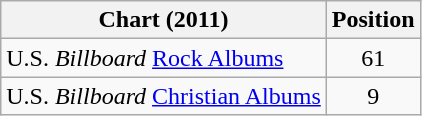<table class="wikitable sortable">
<tr>
<th>Chart (2011)</th>
<th>Position</th>
</tr>
<tr>
<td>U.S. <em>Billboard</em> <a href='#'>Rock Albums</a></td>
<td style="text-align:center;">61</td>
</tr>
<tr>
<td>U.S. <em>Billboard</em> <a href='#'>Christian Albums</a></td>
<td style="text-align:center;">9</td>
</tr>
</table>
